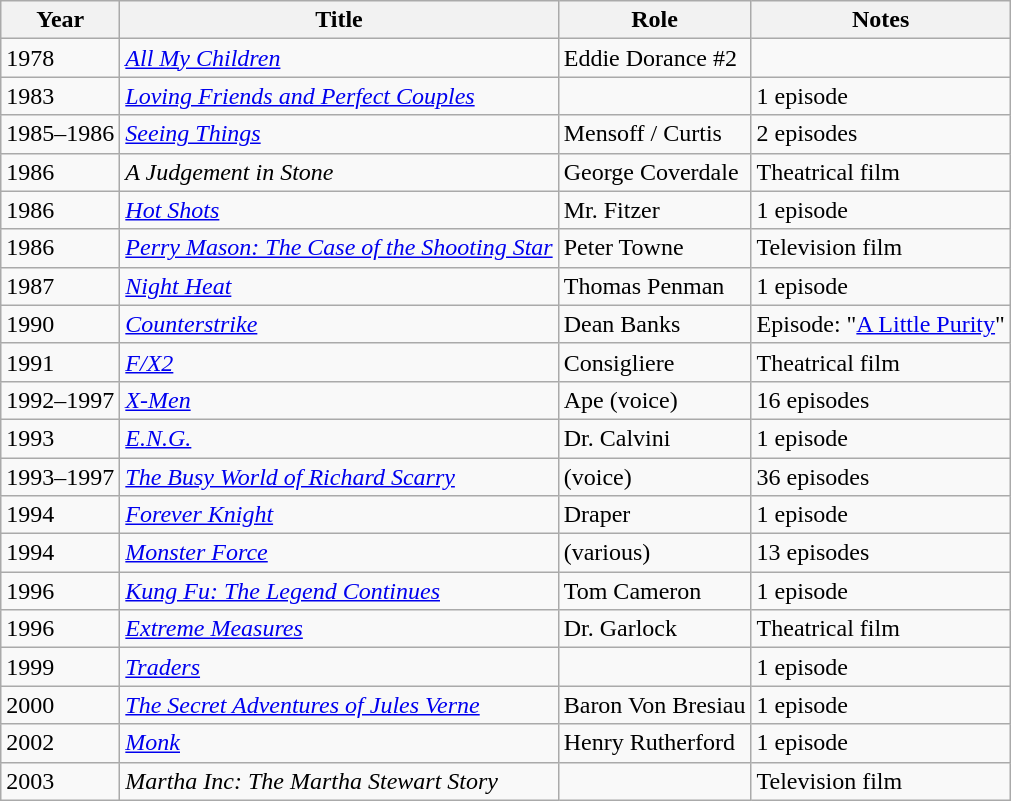<table class="wikitable sortable">
<tr>
<th>Year</th>
<th>Title</th>
<th>Role</th>
<th>Notes</th>
</tr>
<tr>
<td>1978</td>
<td><em><a href='#'>All My Children</a></em></td>
<td>Eddie Dorance #2</td>
<td></td>
</tr>
<tr>
<td>1983</td>
<td><em><a href='#'>Loving Friends and Perfect Couples</a></em></td>
<td></td>
<td>1 episode</td>
</tr>
<tr>
<td>1985–1986</td>
<td><em><a href='#'>Seeing Things</a></em></td>
<td>Mensoff / Curtis</td>
<td>2 episodes</td>
</tr>
<tr>
<td>1986</td>
<td><em>A Judgement in Stone</em></td>
<td>George Coverdale</td>
<td>Theatrical film</td>
</tr>
<tr>
<td>1986</td>
<td><em><a href='#'>Hot Shots</a></em></td>
<td>Mr. Fitzer</td>
<td>1 episode</td>
</tr>
<tr>
<td>1986</td>
<td><em><a href='#'>Perry Mason: The Case of the Shooting Star</a></em></td>
<td>Peter Towne</td>
<td>Television film</td>
</tr>
<tr>
<td>1987</td>
<td><em><a href='#'>Night Heat</a></em></td>
<td>Thomas Penman</td>
<td>1 episode</td>
</tr>
<tr>
<td>1990</td>
<td><em><a href='#'>Counterstrike</a></em></td>
<td>Dean Banks</td>
<td>Episode: "<a href='#'>A Little Purity</a>"</td>
</tr>
<tr>
<td>1991</td>
<td><em><a href='#'>F/X2</a></em></td>
<td>Consigliere</td>
<td>Theatrical film</td>
</tr>
<tr>
<td>1992–1997</td>
<td><em><a href='#'>X-Men</a></em></td>
<td>Ape (voice)</td>
<td>16 episodes</td>
</tr>
<tr>
<td>1993</td>
<td><em><a href='#'>E.N.G.</a></em></td>
<td>Dr. Calvini</td>
<td>1 episode</td>
</tr>
<tr>
<td>1993–1997</td>
<td><em><a href='#'>The Busy World of Richard Scarry</a></em></td>
<td>(voice)</td>
<td>36 episodes</td>
</tr>
<tr>
<td>1994</td>
<td><em><a href='#'>Forever Knight</a></em></td>
<td>Draper</td>
<td>1 episode</td>
</tr>
<tr>
<td>1994</td>
<td><em><a href='#'>Monster Force</a></em></td>
<td>(various)</td>
<td>13 episodes</td>
</tr>
<tr>
<td>1996</td>
<td><em><a href='#'>Kung Fu: The Legend Continues</a></em></td>
<td>Tom Cameron</td>
<td>1 episode</td>
</tr>
<tr>
<td>1996</td>
<td><em><a href='#'>Extreme Measures</a></em></td>
<td>Dr. Garlock</td>
<td>Theatrical film</td>
</tr>
<tr>
<td>1999</td>
<td><em><a href='#'>Traders</a></em></td>
<td></td>
<td>1 episode</td>
</tr>
<tr>
<td>2000</td>
<td><em><a href='#'>The Secret Adventures of Jules Verne</a></em></td>
<td>Baron Von Bresiau</td>
<td>1 episode</td>
</tr>
<tr>
<td>2002</td>
<td><em><a href='#'>Monk</a></em></td>
<td>Henry Rutherford</td>
<td>1 episode</td>
</tr>
<tr>
<td>2003</td>
<td><em>Martha Inc: The Martha Stewart Story</em></td>
<td></td>
<td>Television film</td>
</tr>
</table>
